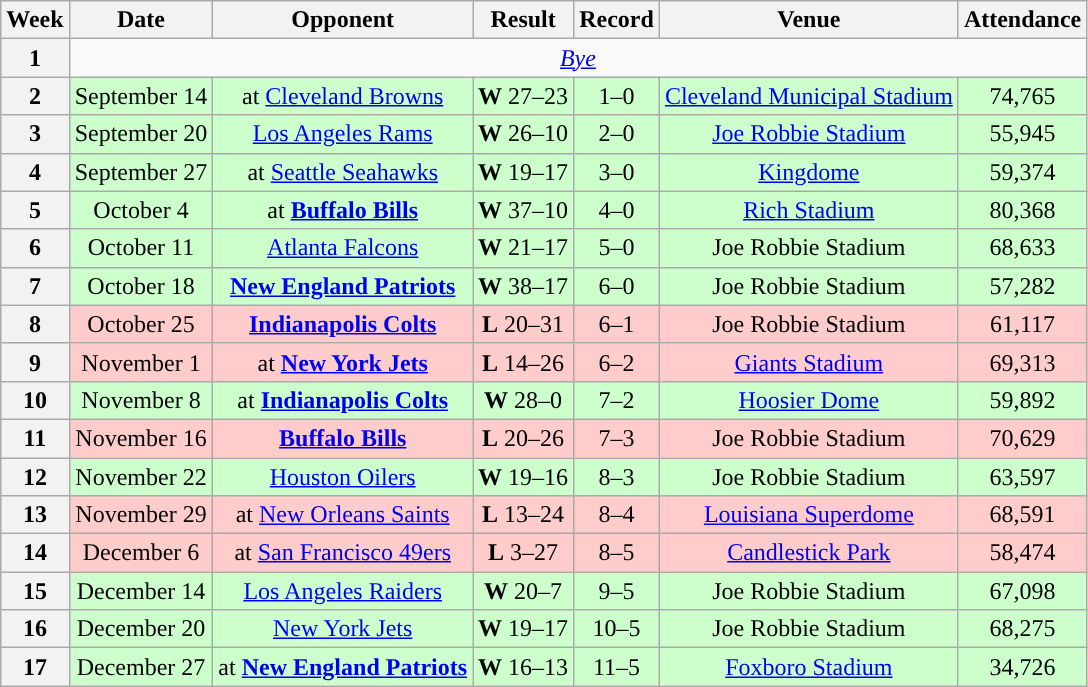<table class="wikitable" style="text-align:center">
<tr>
<th>Week</th>
<th>Date</th>
<th>Opponent</th>
<th>Result</th>
<th>Record</th>
<th>Venue</th>
<th>Attendance</th>
</tr>
<tr>
<th>1</th>
<td colspan=6><em><a href='#'>Bye</a></em></td>
</tr>
<tr style="background:#cfc">
<th>2</th>
<td>September 14</td>
<td>at <a href='#'>Cleveland Browns</a></td>
<td><strong>W</strong> 27–23</td>
<td>1–0</td>
<td><a href='#'>Cleveland Municipal Stadium</a></td>
<td>74,765</td>
</tr>
<tr style="background:#cfc">
<th>3</th>
<td>September 20</td>
<td><a href='#'>Los Angeles Rams</a></td>
<td><strong>W</strong> 26–10</td>
<td>2–0</td>
<td><a href='#'>Joe Robbie Stadium</a></td>
<td>55,945</td>
</tr>
<tr style="background:#cfc">
<th>4</th>
<td>September 27</td>
<td>at <a href='#'>Seattle Seahawks</a></td>
<td><strong>W</strong> 19–17</td>
<td>3–0</td>
<td><a href='#'>Kingdome</a></td>
<td>59,374</td>
</tr>
<tr style="background:#cfc">
<th>5</th>
<td>October 4</td>
<td>at <strong><a href='#'>Buffalo Bills</a></strong></td>
<td><strong>W</strong> 37–10</td>
<td>4–0</td>
<td><a href='#'>Rich Stadium</a></td>
<td>80,368</td>
</tr>
<tr style="background:#cfc">
<th>6</th>
<td>October 11</td>
<td><a href='#'>Atlanta Falcons</a></td>
<td><strong>W</strong> 21–17</td>
<td>5–0</td>
<td>Joe Robbie Stadium</td>
<td>68,633</td>
</tr>
<tr style="background:#cfc">
<th>7</th>
<td>October 18</td>
<td><strong><a href='#'>New England Patriots</a></strong></td>
<td><strong>W</strong> 38–17</td>
<td>6–0</td>
<td>Joe Robbie Stadium</td>
<td>57,282</td>
</tr>
<tr style="background:#fcc">
<th>8</th>
<td>October 25</td>
<td><strong><a href='#'>Indianapolis Colts</a></strong></td>
<td><strong>L</strong> 20–31</td>
<td>6–1</td>
<td>Joe Robbie Stadium</td>
<td>61,117</td>
</tr>
<tr style="background:#fcc">
<th>9</th>
<td>November 1</td>
<td>at <strong><a href='#'>New York Jets</a></strong></td>
<td><strong>L</strong> 14–26</td>
<td>6–2</td>
<td><a href='#'>Giants Stadium</a></td>
<td>69,313</td>
</tr>
<tr style="background:#cfc">
<th>10</th>
<td>November 8</td>
<td>at <strong><a href='#'>Indianapolis Colts</a></strong></td>
<td><strong>W</strong> 28–0</td>
<td>7–2</td>
<td><a href='#'>Hoosier Dome</a></td>
<td>59,892</td>
</tr>
<tr style="background:#fcc">
<th>11</th>
<td>November 16</td>
<td><strong><a href='#'>Buffalo Bills</a></strong></td>
<td><strong>L</strong> 20–26</td>
<td>7–3</td>
<td>Joe Robbie Stadium</td>
<td>70,629</td>
</tr>
<tr style="background:#cfc">
<th>12</th>
<td>November 22</td>
<td><a href='#'>Houston Oilers</a></td>
<td><strong>W</strong> 19–16</td>
<td>8–3</td>
<td>Joe Robbie Stadium</td>
<td>63,597</td>
</tr>
<tr style="background:#fcc">
<th>13</th>
<td>November 29</td>
<td>at <a href='#'>New Orleans Saints</a></td>
<td><strong>L</strong> 13–24</td>
<td>8–4</td>
<td><a href='#'>Louisiana Superdome</a></td>
<td>68,591</td>
</tr>
<tr style="background:#fcc">
<th>14</th>
<td>December 6</td>
<td>at <a href='#'>San Francisco 49ers</a></td>
<td><strong>L</strong> 3–27</td>
<td>8–5</td>
<td><a href='#'>Candlestick Park</a></td>
<td>58,474</td>
</tr>
<tr style="background:#cfc">
<th>15</th>
<td>December 14</td>
<td><a href='#'>Los Angeles Raiders</a></td>
<td><strong>W</strong> 20–7</td>
<td>9–5</td>
<td>Joe Robbie Stadium</td>
<td>67,098</td>
</tr>
<tr style="background:#cfc">
<th>16</th>
<td>December 20</td>
<td><a href='#'>New York Jets</a></td>
<td><strong>W</strong> 19–17</td>
<td>10–5</td>
<td>Joe Robbie Stadium</td>
<td>68,275</td>
</tr>
<tr style="background:#cfc">
<th>17</th>
<td>December 27</td>
<td>at <strong><a href='#'>New England Patriots</a></strong></td>
<td><strong>W</strong> 16–13 </td>
<td>11–5</td>
<td><a href='#'>Foxboro Stadium</a></td>
<td>34,726</td>
</tr>
</table>
